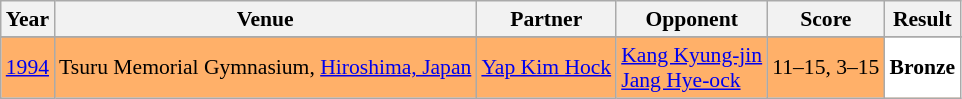<table class="sortable wikitable" style="font-size: 90%;">
<tr>
<th>Year</th>
<th>Venue</th>
<th>Partner</th>
<th>Opponent</th>
<th>Score</th>
<th>Result</th>
</tr>
<tr>
</tr>
<tr style="background:#FFB069">
<td align="center"><a href='#'>1994</a></td>
<td align="left">Tsuru Memorial Gymnasium, <a href='#'>Hiroshima, Japan</a></td>
<td align="left"> <a href='#'>Yap Kim Hock</a></td>
<td align="left"> <a href='#'>Kang Kyung-jin</a> <br>  <a href='#'>Jang Hye-ock</a></td>
<td align="left">11–15, 3–15</td>
<td style="text-align:left; background:white"> <strong>Bronze</strong></td>
</tr>
</table>
